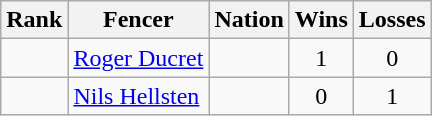<table class="wikitable sortable" style="text-align: center;">
<tr>
<th>Rank</th>
<th>Fencer</th>
<th>Nation</th>
<th>Wins</th>
<th>Losses</th>
</tr>
<tr>
<td></td>
<td align=left><a href='#'>Roger Ducret</a></td>
<td align=left></td>
<td>1</td>
<td>0</td>
</tr>
<tr>
<td></td>
<td align=left><a href='#'>Nils Hellsten</a></td>
<td align=left></td>
<td>0</td>
<td>1</td>
</tr>
</table>
